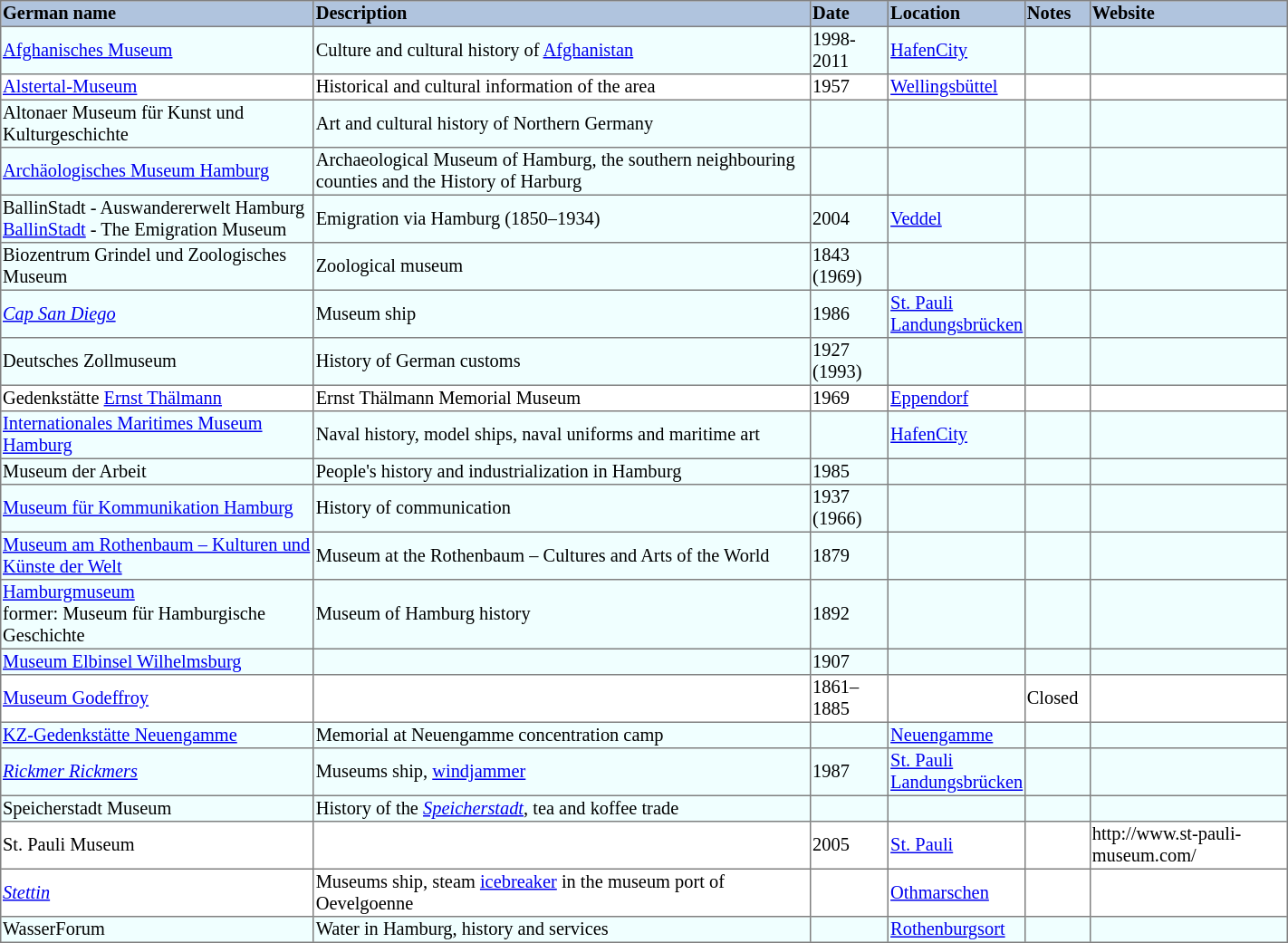<table border="1" width="75%" cellpadding="1" cellspacing="0" style="font-size: 85%; border: gray solid 1px; border-collapse: collapse; text-align: middle;">
<tr>
<th style="text-align: left;background:#B0C4DE">German name</th>
<th style="text-align: left;background:#B0C4DE">Description</th>
<th style="text-align: left;background:#B0C4DE">Date</th>
<th style="text-align: left;background:#B0C4DE">Location</th>
<th width="45" style="text-align: left;background:#B0C4DE">Notes</th>
<th style="text-align: left;background:#B0C4DE">Website</th>
</tr>
<tr style="background:#F0FFFF">
<td><a href='#'>Afghanisches Museum</a></td>
<td>Culture and cultural history of <a href='#'>Afghanistan</a></td>
<td>1998-2011</td>
<td><a href='#'>HafenCity</a></td>
<td></td>
<td></td>
</tr>
<tr>
<td><a href='#'>Alstertal-Museum</a></td>
<td>Historical and cultural information of the area</td>
<td>1957</td>
<td><a href='#'>Wellingsbüttel</a></td>
<td></td>
<td></td>
</tr>
<tr style="background:#F0FFFF">
<td>Altonaer Museum für Kunst und Kulturgeschichte</td>
<td>Art and cultural history of Northern Germany</td>
<td></td>
<td></td>
<td></td>
<td></td>
</tr>
<tr style="background:#F0FFFF">
<td><a href='#'>Archäologisches Museum Hamburg</a></td>
<td>Archaeological Museum of Hamburg, the southern neighbouring counties and the History of Harburg</td>
<td></td>
<td></td>
<td></td>
<td></td>
</tr>
<tr style="background:#F0FFFF">
<td>BallinStadt - Auswandererwelt Hamburg<br><a href='#'>BallinStadt</a> - The Emigration Museum</td>
<td>Emigration via Hamburg (1850–1934)</td>
<td>2004</td>
<td><a href='#'>Veddel</a></td>
<td></td>
<td></td>
</tr>
<tr style="background:#F0FFFF">
<td>Biozentrum Grindel und Zoologisches Museum</td>
<td>Zoological museum</td>
<td>1843 (1969)</td>
<td></td>
<td></td>
<td></td>
</tr>
<tr style="background:#F0FFFF">
<td><em><a href='#'>Cap San Diego</a></em></td>
<td>Museum ship</td>
<td>1986</td>
<td><a href='#'>St. Pauli</a><br><a href='#'>Landungsbrücken</a></td>
<td></td>
<td></td>
</tr>
<tr style="background:#F0FFFF">
<td>Deutsches Zollmuseum</td>
<td>History of German customs</td>
<td>1927 (1993)</td>
<td></td>
<td></td>
<td></td>
</tr>
<tr>
<td>Gedenkstätte <a href='#'>Ernst Thälmann</a></td>
<td>Ernst Thälmann Memorial Museum</td>
<td>1969</td>
<td><a href='#'>Eppendorf</a></td>
<td></td>
<td></td>
</tr>
<tr style="background:#F0FFFF">
<td><a href='#'>Internationales Maritimes Museum Hamburg</a></td>
<td>Naval history, model ships, naval uniforms and maritime art</td>
<td></td>
<td><a href='#'>HafenCity</a></td>
<td></td>
<td></td>
</tr>
<tr style="background:#F0FFFF">
<td>Museum der Arbeit</td>
<td>People's history and industrialization in Hamburg</td>
<td>1985</td>
<td></td>
<td><br></td>
<td></td>
</tr>
<tr style="background:#F0FFFF">
<td><a href='#'>Museum für Kommunikation Hamburg</a></td>
<td>History of communication</td>
<td>1937 (1966)</td>
<td></td>
<td></td>
<td></td>
</tr>
<tr style="background:#F0FFFF">
<td><a href='#'>Museum am Rothenbaum – Kulturen und Künste der Welt</a></td>
<td>Museum at the Rothenbaum – Cultures and Arts of the World</td>
<td>1879</td>
<td></td>
<td></td>
<td></td>
</tr>
<tr style="background:#F0FFFF">
<td><a href='#'>Hamburgmuseum</a><br>former: Museum für Hamburgische Geschichte</td>
<td>Museum of Hamburg history</td>
<td>1892</td>
<td></td>
<td></td>
<td></td>
</tr>
<tr style="background:#F0FFFF">
<td><a href='#'>Museum Elbinsel Wilhelmsburg</a></td>
<td></td>
<td>1907</td>
<td></td>
<td></td>
<td></td>
</tr>
<tr>
<td><a href='#'>Museum Godeffroy</a></td>
<td></td>
<td>1861–1885</td>
<td></td>
<td>Closed</td>
<td></td>
</tr>
<tr style="background:#F0FFFF">
<td><a href='#'>KZ-Gedenkstätte Neuengamme</a></td>
<td>Memorial at Neuengamme concentration camp</td>
<td></td>
<td><a href='#'>Neuengamme</a></td>
<td></td>
<td></td>
</tr>
<tr style="background:#F0FFFF">
<td><em><a href='#'>Rickmer Rickmers</a></em></td>
<td>Museums ship, <a href='#'>windjammer</a></td>
<td>1987</td>
<td><a href='#'>St. Pauli</a><br><a href='#'>Landungsbrücken</a></td>
<td></td>
<td></td>
</tr>
<tr style="background:#F0FFFF">
<td>Speicherstadt Museum</td>
<td>History of the <em><a href='#'>Speicherstadt</a></em>, tea and koffee trade</td>
<td></td>
<td></td>
<td></td>
<td></td>
</tr>
<tr>
<td>St. Pauli Museum</td>
<td></td>
<td>2005</td>
<td><a href='#'>St. Pauli</a></td>
<td></td>
<td>http://www.st-pauli-museum.com/ </td>
</tr>
<tr>
<td><em><a href='#'>Stettin</a></em></td>
<td>Museums ship, steam <a href='#'>icebreaker</a> in the museum port of Oevelgoenne</td>
<td></td>
<td><a href='#'>Othmarschen</a></td>
<td></td>
<td></td>
</tr>
<tr style="background:#F0FFFF">
<td>WasserForum</td>
<td>Water in Hamburg, history and services</td>
<td></td>
<td><a href='#'>Rothenburgsort</a></td>
<td></td>
<td></td>
</tr>
</table>
